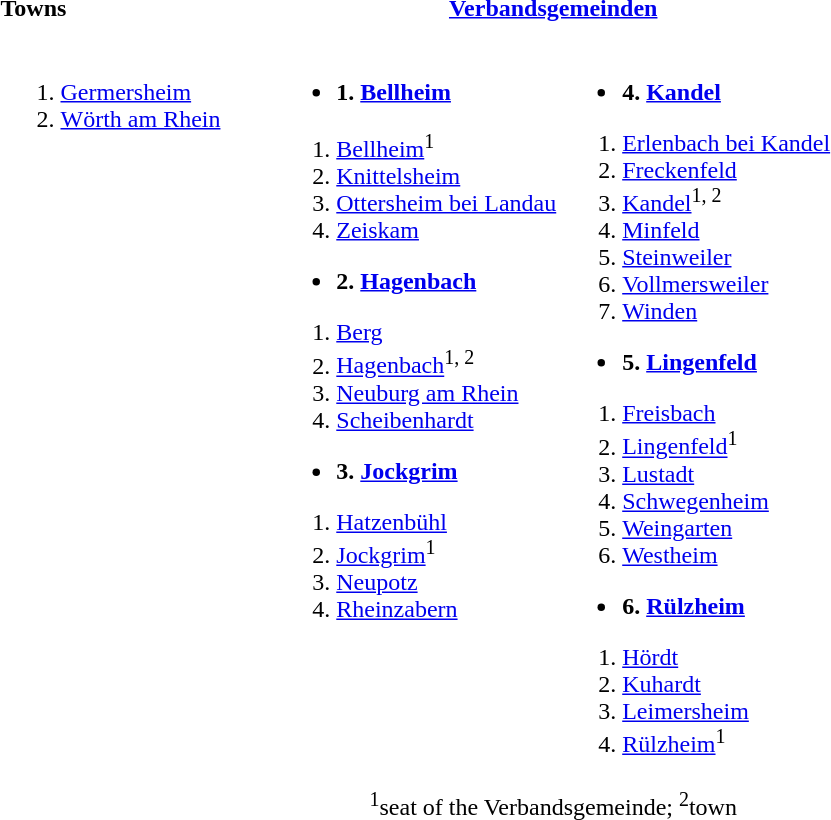<table>
<tr>
<th align=left width=33%>Towns</th>
<th colspan=2 align=center width=67%><a href='#'>Verbandsgemeinden</a></th>
</tr>
<tr valign=top>
<td><br><ol><li><a href='#'>Germersheim</a></li><li><a href='#'>Wörth am Rhein</a></li></ol></td>
<td><br><ul><li><strong>1. <a href='#'>Bellheim</a></strong></li></ul><ol><li><a href='#'>Bellheim</a><sup>1</sup></li><li><a href='#'>Knittelsheim</a></li><li><a href='#'>Ottersheim bei Landau</a></li><li><a href='#'>Zeiskam</a></li></ol><ul><li><strong>2. <a href='#'>Hagenbach</a></strong></li></ul><ol><li><a href='#'>Berg</a></li><li><a href='#'>Hagenbach</a><sup>1, 2</sup></li><li><a href='#'>Neuburg am Rhein</a></li><li><a href='#'>Scheibenhardt</a></li></ol><ul><li><strong>3. <a href='#'>Jockgrim</a></strong></li></ul><ol><li><a href='#'>Hatzenbühl</a></li><li><a href='#'>Jockgrim</a><sup>1</sup></li><li><a href='#'>Neupotz</a></li><li><a href='#'>Rheinzabern</a></li></ol></td>
<td><br><ul><li><strong>4. <a href='#'>Kandel</a></strong></li></ul><ol><li><a href='#'>Erlenbach bei Kandel</a></li><li><a href='#'>Freckenfeld</a></li><li><a href='#'>Kandel</a><sup>1, 2</sup></li><li><a href='#'>Minfeld</a></li><li><a href='#'>Steinweiler</a></li><li><a href='#'>Vollmersweiler</a></li><li><a href='#'>Winden</a></li></ol><ul><li><strong>5. <a href='#'>Lingenfeld</a></strong></li></ul><ol><li><a href='#'>Freisbach</a></li><li><a href='#'>Lingenfeld</a><sup>1</sup></li><li><a href='#'>Lustadt</a></li><li><a href='#'>Schwegenheim</a></li><li><a href='#'>Weingarten</a></li><li><a href='#'>Westheim</a></li></ol><ul><li><strong>6. <a href='#'>Rülzheim</a></strong></li></ul><ol><li><a href='#'>Hördt</a></li><li><a href='#'>Kuhardt</a></li><li><a href='#'>Leimersheim</a></li><li><a href='#'>Rülzheim</a><sup>1</sup></li></ol></td>
</tr>
<tr>
<td></td>
<td colspan=2 align=center><sup>1</sup>seat of the Verbandsgemeinde; <sup>2</sup>town</td>
</tr>
</table>
